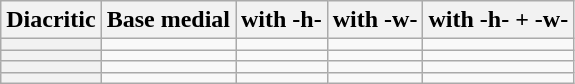<table class="wikitable letters-table letters-blue letters-lo">
<tr>
<th>Diacritic</th>
<th>Base medial</th>
<th>with -h-</th>
<th>with -w-</th>
<th>with -h- + -w-</th>
</tr>
<tr>
<th></th>
<td></td>
<td></td>
<td></td>
<td></td>
</tr>
<tr>
<th></th>
<td></td>
<td></td>
<td></td>
<td></td>
</tr>
<tr>
<th></th>
<td></td>
<td></td>
<td></td>
<td></td>
</tr>
<tr>
<th></th>
<td></td>
<td></td>
<td></td>
<td></td>
</tr>
</table>
